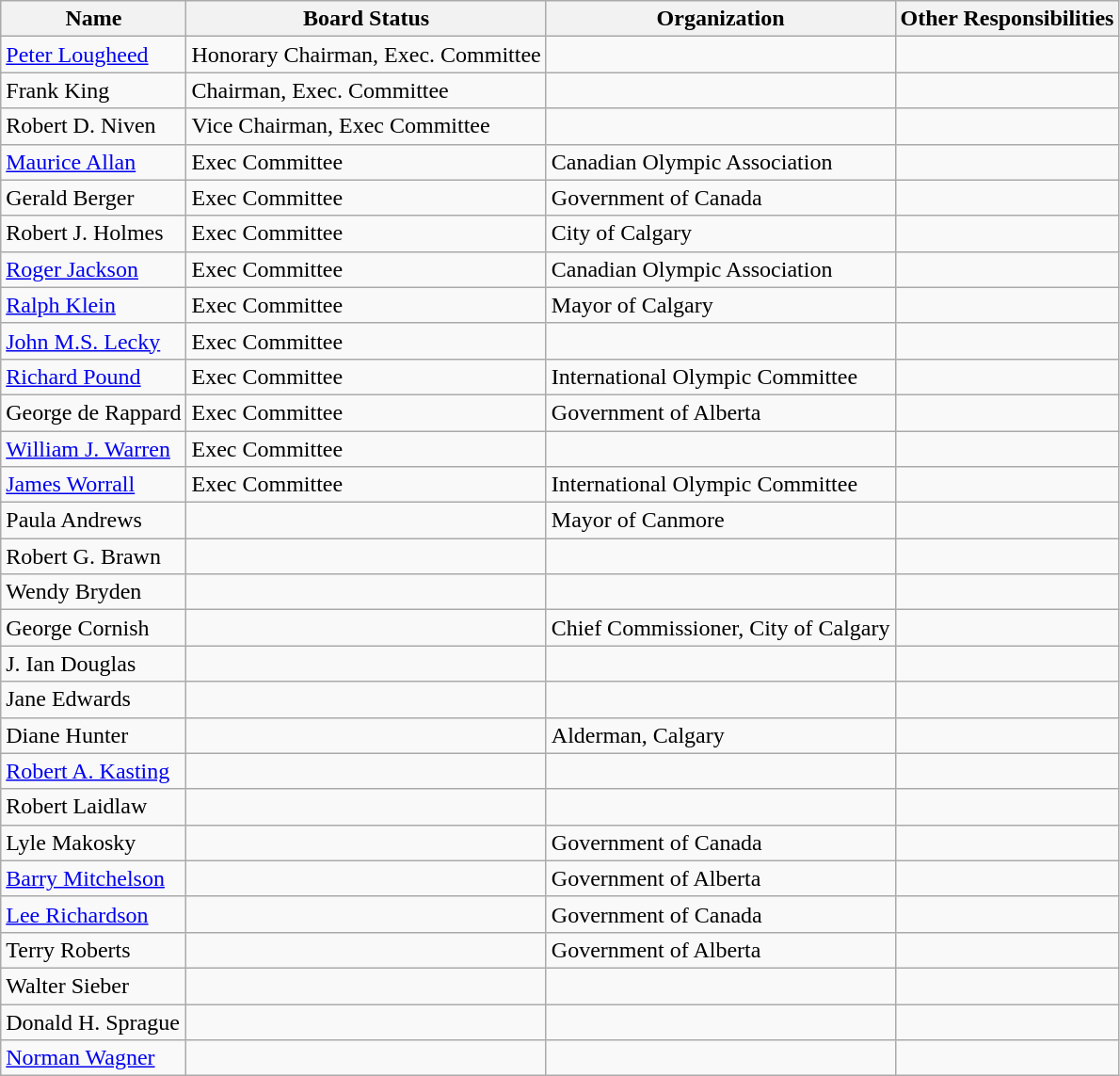<table class="wikitable mw-collapsible mw-collapsed">
<tr>
<th>Name</th>
<th>Board Status</th>
<th>Organization</th>
<th>Other Responsibilities</th>
</tr>
<tr>
<td><a href='#'>Peter Lougheed</a></td>
<td>Honorary Chairman, Exec. Committee</td>
<td></td>
<td></td>
</tr>
<tr>
<td>Frank King</td>
<td>Chairman, Exec. Committee</td>
<td></td>
<td></td>
</tr>
<tr>
<td>Robert D. Niven</td>
<td>Vice Chairman, Exec Committee</td>
<td></td>
<td></td>
</tr>
<tr>
<td><a href='#'>Maurice Allan</a></td>
<td>Exec Committee</td>
<td>Canadian Olympic Association</td>
<td></td>
</tr>
<tr>
<td>Gerald Berger</td>
<td>Exec Committee</td>
<td>Government of Canada</td>
<td></td>
</tr>
<tr>
<td>Robert J. Holmes</td>
<td>Exec Committee</td>
<td>City of Calgary</td>
<td></td>
</tr>
<tr>
<td><a href='#'>Roger Jackson</a></td>
<td>Exec Committee</td>
<td>Canadian Olympic Association</td>
<td></td>
</tr>
<tr>
<td><a href='#'>Ralph Klein</a></td>
<td>Exec Committee</td>
<td>Mayor of Calgary</td>
<td></td>
</tr>
<tr>
<td><a href='#'>John M.S. Lecky</a></td>
<td>Exec Committee</td>
<td></td>
<td></td>
</tr>
<tr>
<td><a href='#'>Richard Pound</a></td>
<td>Exec Committee</td>
<td>International Olympic Committee</td>
<td></td>
</tr>
<tr>
<td>George de Rappard</td>
<td>Exec Committee</td>
<td>Government of Alberta</td>
<td></td>
</tr>
<tr>
<td><a href='#'>William J. Warren</a></td>
<td>Exec Committee</td>
<td></td>
<td></td>
</tr>
<tr>
<td><a href='#'>James Worrall</a></td>
<td>Exec Committee</td>
<td>International Olympic Committee</td>
<td></td>
</tr>
<tr>
<td>Paula Andrews</td>
<td></td>
<td>Mayor of Canmore</td>
<td></td>
</tr>
<tr>
<td>Robert G. Brawn</td>
<td></td>
<td></td>
<td></td>
</tr>
<tr>
<td>Wendy Bryden</td>
<td></td>
<td></td>
<td></td>
</tr>
<tr>
<td>George Cornish</td>
<td></td>
<td>Chief Commissioner, City of Calgary</td>
<td></td>
</tr>
<tr>
<td>J. Ian Douglas</td>
<td></td>
<td></td>
<td></td>
</tr>
<tr>
<td>Jane Edwards</td>
<td></td>
<td></td>
<td></td>
</tr>
<tr>
<td>Diane Hunter</td>
<td></td>
<td>Alderman, Calgary</td>
<td></td>
</tr>
<tr>
<td><a href='#'>Robert A. Kasting</a></td>
<td></td>
<td></td>
<td></td>
</tr>
<tr>
<td>Robert Laidlaw</td>
<td></td>
<td></td>
<td></td>
</tr>
<tr>
<td>Lyle Makosky</td>
<td></td>
<td>Government of Canada</td>
<td></td>
</tr>
<tr>
<td><a href='#'>Barry Mitchelson</a></td>
<td></td>
<td>Government of Alberta</td>
<td></td>
</tr>
<tr>
<td><a href='#'>Lee Richardson</a></td>
<td></td>
<td>Government of Canada</td>
<td></td>
</tr>
<tr>
<td>Terry Roberts</td>
<td></td>
<td>Government of Alberta</td>
<td></td>
</tr>
<tr>
<td>Walter Sieber</td>
<td></td>
<td></td>
<td></td>
</tr>
<tr>
<td>Donald H. Sprague</td>
<td></td>
<td></td>
<td></td>
</tr>
<tr>
<td><a href='#'>Norman Wagner</a></td>
<td></td>
<td></td>
<td></td>
</tr>
</table>
